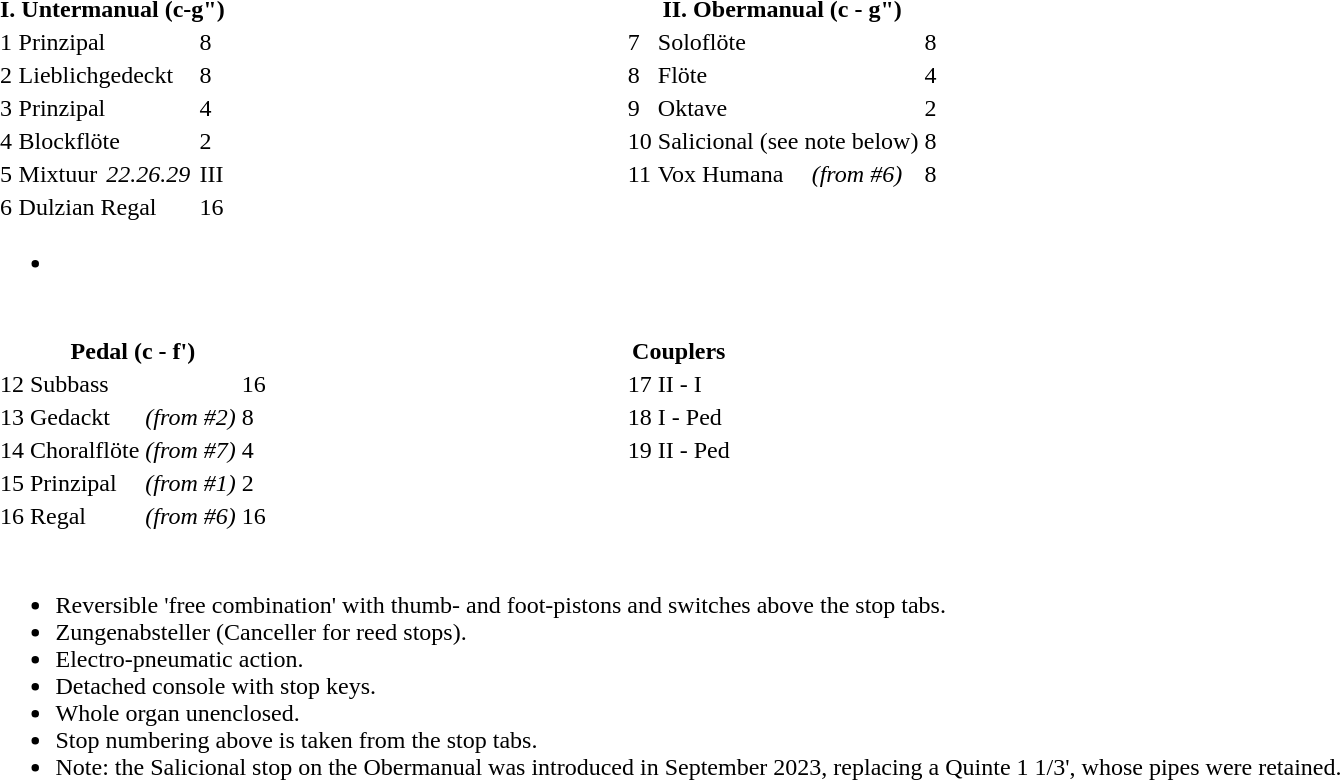<table>
<tr>
<td valign="top"><br><table>
<tr>
<th colspan="4">I. Untermanual (c-g")<br></th>
</tr>
<tr>
<td>1</td>
<td colspan="2">Prinzipal</td>
<td>8</td>
</tr>
<tr>
<td>2</td>
<td colspan="2">Lieblichgedeckt</td>
<td>8</td>
</tr>
<tr>
<td>3</td>
<td colspan="2">Prinzipal</td>
<td>4</td>
</tr>
<tr>
<td>4</td>
<td colspan="2">Blockflöte</td>
<td>2</td>
</tr>
<tr>
<td>5</td>
<td>Mixtuur</td>
<td><em>22.26.29</em></td>
<td>III</td>
</tr>
<tr>
<td>6</td>
<td colspan="2">Dulzian Regal</td>
<td>16</td>
</tr>
</table>
<ul><li></li></ul></td>
<td valign="top"><br><table>
<tr>
<th colspan="4">II. Obermanual (c - g")<br></th>
</tr>
<tr>
<td>7</td>
<td colspan="2">Soloflöte</td>
<td>8</td>
</tr>
<tr>
<td>8</td>
<td colspan="2">Flöte</td>
<td>4</td>
</tr>
<tr>
<td>9</td>
<td colspan="2">Oktave</td>
<td>2</td>
</tr>
<tr>
<td>10</td>
<td colspan="2">Salicional (see note below)</td>
<td>8</td>
</tr>
<tr>
<td>11</td>
<td>Vox Humana</td>
<td><em>(from #6)</em></td>
<td>8</td>
</tr>
</table>
</td>
</tr>
<tr>
<td valign="top"><br><table>
<tr>
<th colspan="4">Pedal (c - f')<br></th>
</tr>
<tr>
<td>12</td>
<td colspan="2">Subbass</td>
<td>16</td>
</tr>
<tr>
<td>13</td>
<td>Gedackt</td>
<td><em>(from #2)</em></td>
<td>8</td>
</tr>
<tr>
<td>14</td>
<td>Choralflöte</td>
<td><em>(from #7)</em></td>
<td>4</td>
</tr>
<tr>
<td>15</td>
<td>Prinzipal</td>
<td><em>(from #1)</em></td>
<td>2</td>
</tr>
<tr>
<td>16</td>
<td>Regal</td>
<td><em>(from #6)</em></td>
<td>16</td>
</tr>
</table>
</td>
<td valign="top"><br><table>
<tr>
<th colspan="2">Couplers<br></th>
</tr>
<tr>
<td>17</td>
<td>II - I</td>
</tr>
<tr>
<td>18</td>
<td>I - Ped</td>
</tr>
<tr>
<td>19</td>
<td>II - Ped</td>
</tr>
</table>
</td>
</tr>
<tr>
<td colspan="2"><br><ul><li>Reversible 'free combination' with thumb- and foot-pistons and switches above the stop tabs.</li><li>Zungenabsteller (Canceller for reed stops).</li><li>Electro-pneumatic action.</li><li>Detached console with stop keys.</li><li>Whole organ unenclosed.</li><li>Stop numbering above is taken from the stop tabs.</li><li>Note: the Salicional stop on the Obermanual was introduced in September 2023, replacing a Quinte 1 1/3', whose pipes were retained.</li></ul></td>
</tr>
</table>
